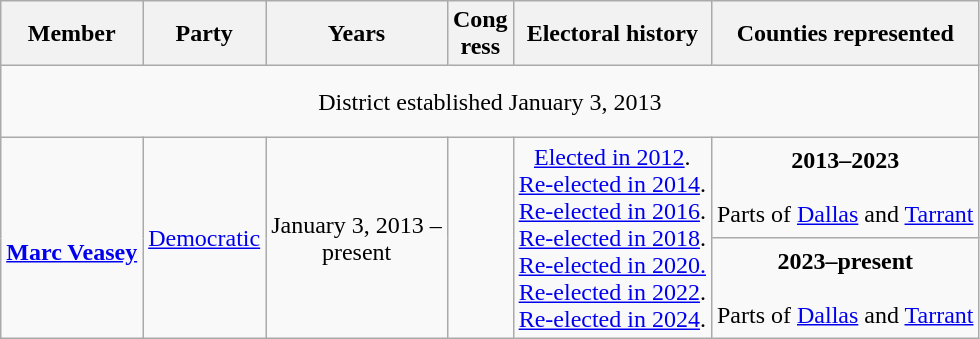<table class=wikitable style="text-align:center">
<tr>
<th>Member</th>
<th>Party</th>
<th>Years</th>
<th>Cong<br>ress</th>
<th>Electoral history</th>
<th>Counties represented</th>
</tr>
<tr style="height:3em">
<td colspan=6>District established January 3, 2013</td>
</tr>
<tr style="height:3em">
<td rowspan=2 align=left><br><strong><a href='#'>Marc Veasey</a></strong><br></td>
<td rowspan=2 ><a href='#'>Democratic</a></td>
<td rowspan=2 align=center nowrap>January 3, 2013 –<br>present</td>
<td rowspan=2></td>
<td rowspan=2><a href='#'>Elected in 2012</a>.<br><a href='#'>Re-elected in 2014</a>.<br><a href='#'>Re-elected in 2016</a>.<br><a href='#'>Re-elected in 2018</a>.<br><a href='#'>Re-elected in 2020.</a><br><a href='#'>Re-elected in 2022</a>.<br><a href='#'>Re-elected in 2024</a>.</td>
<td><strong>2013–2023</strong><br><br>Parts of <a href='#'>Dallas</a> and <a href='#'>Tarrant</a></td>
</tr>
<tr style="height:3em">
<td><strong>2023–present</strong><br><br>Parts of <a href='#'>Dallas</a> and <a href='#'>Tarrant</a></td>
</tr>
</table>
